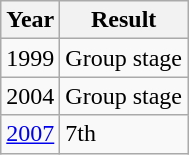<table class="wikitable">
<tr>
<th>Year</th>
<th>Result</th>
</tr>
<tr>
<td> 1999</td>
<td>Group stage</td>
</tr>
<tr>
<td> 2004</td>
<td>Group stage</td>
</tr>
<tr>
<td> <a href='#'>2007</a></td>
<td>7th</td>
</tr>
</table>
